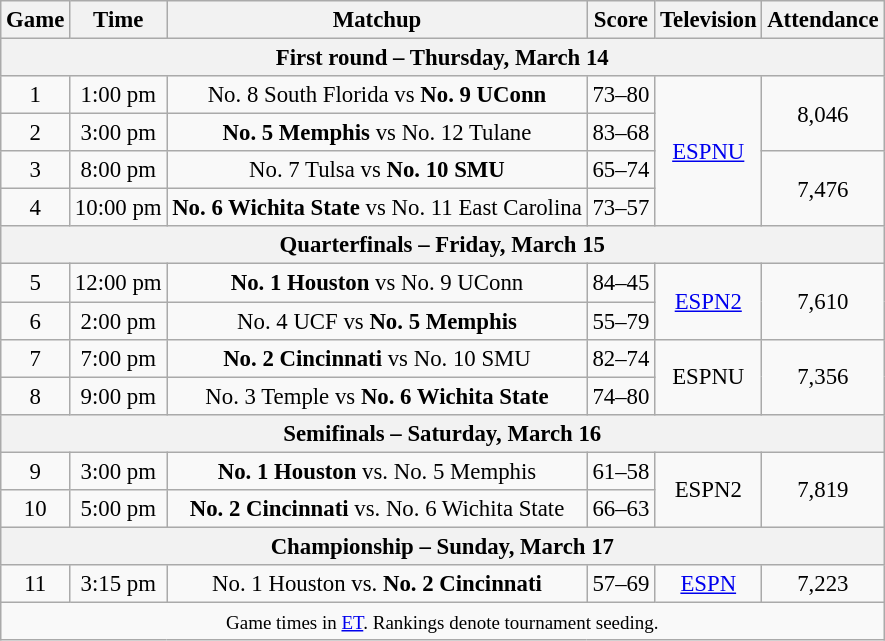<table class="wikitable" style="font-size: 95%;text-align:center">
<tr>
<th>Game</th>
<th>Time</th>
<th>Matchup</th>
<th>Score</th>
<th>Television</th>
<th>Attendance</th>
</tr>
<tr>
<th colspan=6>First round – Thursday, March 14</th>
</tr>
<tr>
<td>1</td>
<td>1:00 pm</td>
<td>No. 8 South Florida vs <strong>No. 9 UConn</strong></td>
<td>73–80</td>
<td rowspan=4><a href='#'>ESPNU</a></td>
<td rowspan=2>8,046</td>
</tr>
<tr>
<td>2</td>
<td>3:00 pm</td>
<td><strong>No. 5 Memphis</strong> vs No. 12 Tulane</td>
<td>83–68</td>
</tr>
<tr>
<td>3</td>
<td>8:00 pm</td>
<td>No. 7 Tulsa vs <strong>No. 10 SMU</strong></td>
<td>65–74</td>
<td rowspan=2>7,476</td>
</tr>
<tr>
<td>4</td>
<td>10:00 pm</td>
<td><strong>No. 6 Wichita State</strong> vs No. 11 East Carolina</td>
<td>73–57</td>
</tr>
<tr>
<th colspan=6>Quarterfinals – Friday, March 15</th>
</tr>
<tr>
<td>5</td>
<td>12:00 pm</td>
<td><strong>No. 1 Houston</strong> vs No. 9 UConn</td>
<td>84–45</td>
<td rowspan=2><a href='#'>ESPN2</a></td>
<td rowspan=2>7,610</td>
</tr>
<tr>
<td>6</td>
<td>2:00 pm</td>
<td>No. 4 UCF vs <strong>No. 5 Memphis</strong></td>
<td>55–79</td>
</tr>
<tr>
<td>7</td>
<td>7:00 pm</td>
<td><strong>No. 2 Cincinnati</strong> vs No. 10 SMU</td>
<td>82–74</td>
<td rowspan=2>ESPNU</td>
<td rowspan=2>7,356</td>
</tr>
<tr>
<td>8</td>
<td>9:00 pm</td>
<td>No. 3 Temple vs <strong>No. 6 Wichita State</strong></td>
<td>74–80</td>
</tr>
<tr>
<th colspan=6>Semifinals – Saturday, March 16</th>
</tr>
<tr>
<td>9</td>
<td>3:00 pm</td>
<td><strong>No. 1 Houston</strong> vs. No. 5 Memphis</td>
<td>61–58</td>
<td rowspan=2>ESPN2</td>
<td rowspan=2>7,819</td>
</tr>
<tr>
<td>10</td>
<td>5:00 pm</td>
<td><strong>No. 2 Cincinnati</strong> vs. No. 6 Wichita State</td>
<td>66–63</td>
</tr>
<tr>
<th colspan=6>Championship – Sunday, March 17</th>
</tr>
<tr>
<td>11</td>
<td>3:15 pm</td>
<td>No. 1 Houston vs. <strong>No. 2 Cincinnati</strong></td>
<td>57–69</td>
<td><a href='#'>ESPN</a></td>
<td rowspan=1>7,223</td>
</tr>
<tr>
<td colspan=6><small>Game times in <a href='#'>ET</a>. Rankings denote tournament seeding.</small></td>
</tr>
</table>
